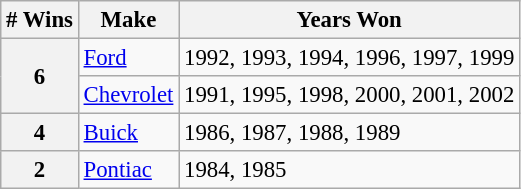<table class="wikitable" style="font-size: 95%;">
<tr>
<th># Wins</th>
<th>Make</th>
<th>Years Won</th>
</tr>
<tr>
<th rowspan="2">6</th>
<td> <a href='#'>Ford</a></td>
<td>1992, 1993, 1994, 1996, 1997, 1999</td>
</tr>
<tr>
<td> <a href='#'>Chevrolet</a></td>
<td>1991, 1995, 1998, 2000, 2001, 2002</td>
</tr>
<tr>
<th>4</th>
<td> <a href='#'>Buick</a></td>
<td>1986, 1987, 1988, 1989</td>
</tr>
<tr>
<th>2</th>
<td> <a href='#'>Pontiac</a></td>
<td>1984, 1985</td>
</tr>
</table>
